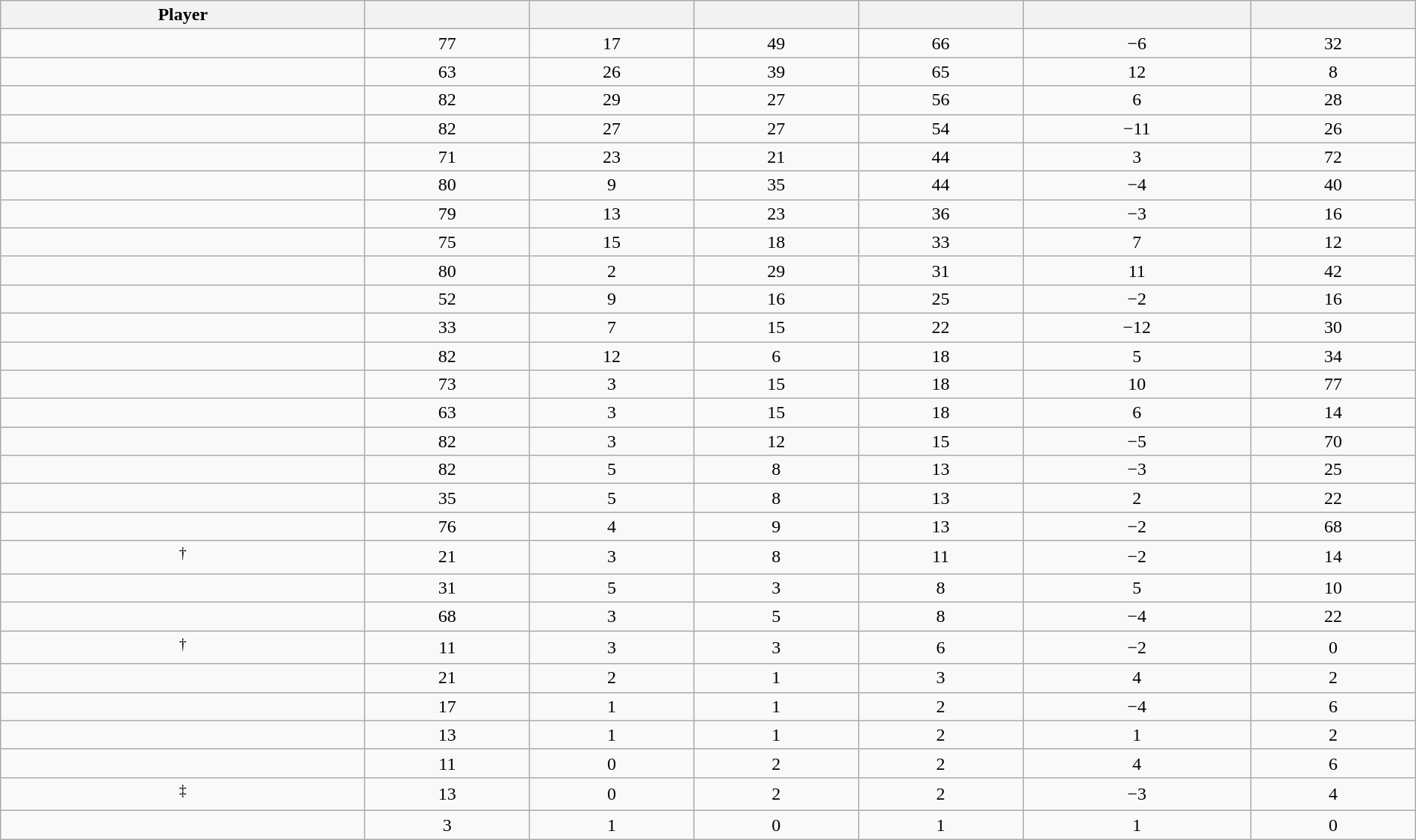<table class="wikitable sortable" style="width:100%;">
<tr align=center>
<th>Player</th>
<th></th>
<th></th>
<th></th>
<th></th>
<th data-sort-type="number"></th>
<th></th>
</tr>
<tr align=center>
<td></td>
<td>77</td>
<td>17</td>
<td>49</td>
<td>66</td>
<td>−6</td>
<td>32</td>
</tr>
<tr align=center>
<td></td>
<td>63</td>
<td>26</td>
<td>39</td>
<td>65</td>
<td>12</td>
<td>8</td>
</tr>
<tr align=center>
<td></td>
<td>82</td>
<td>29</td>
<td>27</td>
<td>56</td>
<td>6</td>
<td>28</td>
</tr>
<tr align=center>
<td></td>
<td>82</td>
<td>27</td>
<td>27</td>
<td>54</td>
<td>−11</td>
<td>26</td>
</tr>
<tr align=center>
<td></td>
<td>71</td>
<td>23</td>
<td>21</td>
<td>44</td>
<td>3</td>
<td>72</td>
</tr>
<tr align=center>
<td></td>
<td>80</td>
<td>9</td>
<td>35</td>
<td>44</td>
<td>−4</td>
<td>40</td>
</tr>
<tr align=center>
<td></td>
<td>79</td>
<td>13</td>
<td>23</td>
<td>36</td>
<td>−3</td>
<td>16</td>
</tr>
<tr align=center>
<td></td>
<td>75</td>
<td>15</td>
<td>18</td>
<td>33</td>
<td>7</td>
<td>12</td>
</tr>
<tr align=center>
<td></td>
<td>80</td>
<td>2</td>
<td>29</td>
<td>31</td>
<td>11</td>
<td>42</td>
</tr>
<tr align=center>
<td></td>
<td>52</td>
<td>9</td>
<td>16</td>
<td>25</td>
<td>−2</td>
<td>16</td>
</tr>
<tr align=center>
<td></td>
<td>33</td>
<td>7</td>
<td>15</td>
<td>22</td>
<td>−12</td>
<td>30</td>
</tr>
<tr align=center>
<td></td>
<td>82</td>
<td>12</td>
<td>6</td>
<td>18</td>
<td>5</td>
<td>34</td>
</tr>
<tr align=center>
<td></td>
<td>73</td>
<td>3</td>
<td>15</td>
<td>18</td>
<td>10</td>
<td>77</td>
</tr>
<tr align=center>
<td></td>
<td>63</td>
<td>3</td>
<td>15</td>
<td>18</td>
<td>6</td>
<td>14</td>
</tr>
<tr align=center>
<td></td>
<td>82</td>
<td>3</td>
<td>12</td>
<td>15</td>
<td>−5</td>
<td>70</td>
</tr>
<tr align=center>
<td></td>
<td>82</td>
<td>5</td>
<td>8</td>
<td>13</td>
<td>−3</td>
<td>25</td>
</tr>
<tr align=center>
<td></td>
<td>35</td>
<td>5</td>
<td>8</td>
<td>13</td>
<td>2</td>
<td>22</td>
</tr>
<tr align=center>
<td></td>
<td>76</td>
<td>4</td>
<td>9</td>
<td>13</td>
<td>−2</td>
<td>68</td>
</tr>
<tr align=center>
<td><sup>†</sup></td>
<td>21</td>
<td>3</td>
<td>8</td>
<td>11</td>
<td>−2</td>
<td>14</td>
</tr>
<tr align=center>
<td></td>
<td>31</td>
<td>5</td>
<td>3</td>
<td>8</td>
<td>5</td>
<td>10</td>
</tr>
<tr align=center>
<td></td>
<td>68</td>
<td>3</td>
<td>5</td>
<td>8</td>
<td>−4</td>
<td>22</td>
</tr>
<tr align=center>
<td><sup>†</sup></td>
<td>11</td>
<td>3</td>
<td>3</td>
<td>6</td>
<td>−2</td>
<td>0</td>
</tr>
<tr align=center>
<td></td>
<td>21</td>
<td>2</td>
<td>1</td>
<td>3</td>
<td>4</td>
<td>2</td>
</tr>
<tr align=center>
<td></td>
<td>17</td>
<td>1</td>
<td>1</td>
<td>2</td>
<td>−4</td>
<td>6</td>
</tr>
<tr align=center>
<td></td>
<td>13</td>
<td>1</td>
<td>1</td>
<td>2</td>
<td>1</td>
<td>2</td>
</tr>
<tr align=center>
<td></td>
<td>11</td>
<td>0</td>
<td>2</td>
<td>2</td>
<td>4</td>
<td>6</td>
</tr>
<tr align=center>
<td><sup>‡</sup></td>
<td>13</td>
<td>0</td>
<td>2</td>
<td>2</td>
<td>−3</td>
<td>4</td>
</tr>
<tr align=center>
<td></td>
<td>3</td>
<td>1</td>
<td>0</td>
<td>1</td>
<td>1</td>
<td>0</td>
</tr>
</table>
